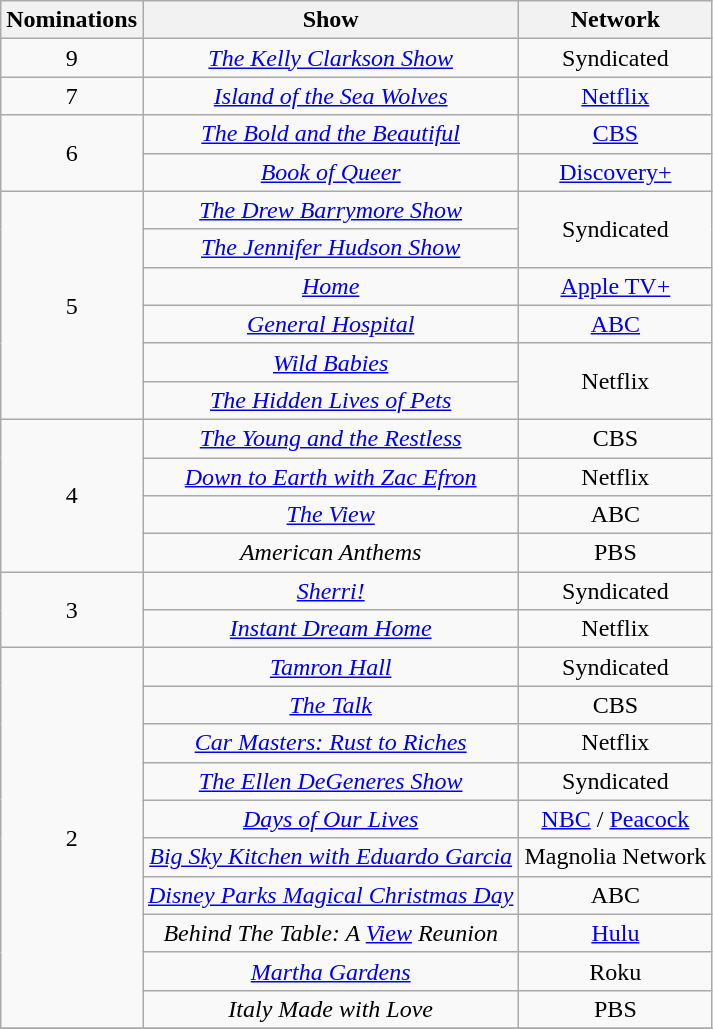<table class="wikitable sortable" style="text-align: center; max-width:70%">
<tr>
<th scope="col">Nominations</th>
<th scope="col">Show</th>
<th scope="col">Network</th>
</tr>
<tr>
<td scope="row" rowspan="1">9</td>
<td><em><a href='#'>The Kelly Clarkson Show</a></em></td>
<td>Syndicated</td>
</tr>
<tr>
<td scope="row" rowspan="1">7</td>
<td><em><a href='#'>Island of the Sea Wolves</a></em></td>
<td><a href='#'>Netflix</a></td>
</tr>
<tr>
<td scope="row" rowspan="2">6</td>
<td><em><a href='#'>The Bold and the Beautiful</a></em></td>
<td><a href='#'>CBS</a></td>
</tr>
<tr>
<td><em><a href='#'>Book of Queer</a></em></td>
<td><a href='#'>Discovery+</a></td>
</tr>
<tr>
<td scope="row" rowspan="6">5</td>
<td><em><a href='#'>The Drew Barrymore Show</a></em></td>
<td rowspan="2">Syndicated</td>
</tr>
<tr>
<td><em><a href='#'>The Jennifer Hudson Show</a></em></td>
</tr>
<tr>
<td><em><a href='#'>Home</a></em></td>
<td><a href='#'>Apple TV+</a></td>
</tr>
<tr>
<td><em><a href='#'>General Hospital</a></em></td>
<td><a href='#'>ABC</a></td>
</tr>
<tr>
<td><em><a href='#'>Wild Babies</a></em></td>
<td rowspan="2">Netflix</td>
</tr>
<tr>
<td><em><a href='#'>The Hidden Lives of Pets</a></em></td>
</tr>
<tr>
<td scope="row" rowspan="4">4</td>
<td><em><a href='#'>The Young and the Restless</a></em></td>
<td>CBS</td>
</tr>
<tr>
<td><em><a href='#'>Down to Earth with Zac Efron</a></em></td>
<td>Netflix</td>
</tr>
<tr>
<td><em><a href='#'>The View</a></em></td>
<td>ABC</td>
</tr>
<tr>
<td><em>American Anthems</em></td>
<td>PBS</td>
</tr>
<tr>
<td scope="row" rowspan="2">3</td>
<td><em><a href='#'>Sherri!</a></em></td>
<td>Syndicated</td>
</tr>
<tr>
<td><em><a href='#'>Instant Dream Home</a></em></td>
<td>Netflix</td>
</tr>
<tr>
<td scope="row" rowspan="10">2</td>
<td><em><a href='#'>Tamron Hall</a></em></td>
<td>Syndicated</td>
</tr>
<tr>
<td><em><a href='#'>The Talk</a></em></td>
<td>CBS</td>
</tr>
<tr>
<td><em><a href='#'>Car Masters: Rust to Riches</a></em></td>
<td>Netflix</td>
</tr>
<tr>
<td><em><a href='#'>The Ellen DeGeneres Show</a></em></td>
<td>Syndicated</td>
</tr>
<tr>
<td><em><a href='#'>Days of Our Lives</a></em></td>
<td><a href='#'>NBC</a> / <a href='#'>Peacock</a></td>
</tr>
<tr>
<td><em><a href='#'>Big Sky Kitchen with Eduardo Garcia</a></em></td>
<td>Magnolia Network</td>
</tr>
<tr>
<td><em><a href='#'>Disney Parks Magical Christmas Day</a></em></td>
<td>ABC</td>
</tr>
<tr>
<td><em>Behind The Table: A <a href='#'>View</a> Reunion</em></td>
<td><a href='#'>Hulu</a></td>
</tr>
<tr>
<td><em><a href='#'>Martha Gardens</a></em></td>
<td>Roku</td>
</tr>
<tr>
<td><em>Italy Made with Love</em></td>
<td>PBS</td>
</tr>
<tr>
</tr>
</table>
